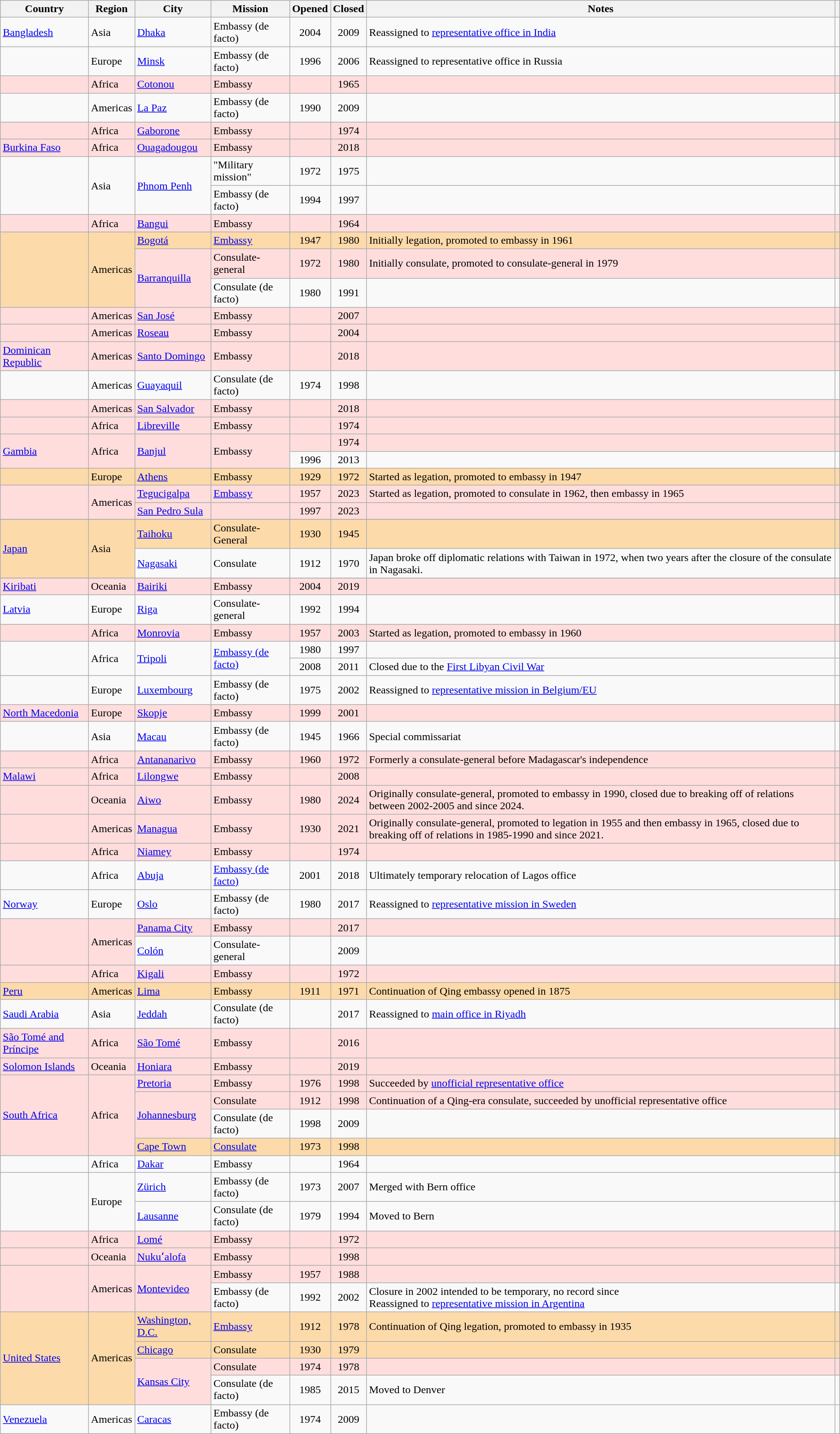<table class="wikitable sortable">
<tr>
<th scope="col">Country</th>
<th scope="col">Region</th>
<th scope="col">City</th>
<th scope="col">Mission</th>
<th scope="col">Opened</th>
<th scope="col">Closed</th>
<th scope="col" class="unsortable">Notes</th>
<th scope="col" class="unsortable"></th>
</tr>
<tr>
<td> <a href='#'>Bangladesh</a></td>
<td>Asia</td>
<td><a href='#'>Dhaka</a></td>
<td>Embassy (de facto)</td>
<td style="text-align:center;">2004</td>
<td style="text-align:center;">2009</td>
<td>Reassigned to <a href='#'>representative office in India</a></td>
<td style="text-align:center;"></td>
</tr>
<tr>
<td></td>
<td>Europe</td>
<td><a href='#'>Minsk</a></td>
<td>Embassy (de facto)</td>
<td style="text-align:center;">1996</td>
<td style="text-align:center;">2006</td>
<td>Reassigned to representative office in Russia</td>
<td style="text-align:center;"></td>
</tr>
<tr style="background:#FDD;">
<td></td>
<td>Africa</td>
<td><a href='#'>Cotonou</a></td>
<td>Embassy</td>
<td style="text-align:center;"></td>
<td style="text-align:center;">1965</td>
<td></td>
<td style="text-align:center;"></td>
</tr>
<tr>
<td></td>
<td>Americas</td>
<td><a href='#'>La Paz</a></td>
<td>Embassy (de facto)</td>
<td style="text-align:center;">1990</td>
<td style="text-align:center;">2009</td>
<td></td>
<td style="text-align:center;"></td>
</tr>
<tr style="background:#FDD;">
<td></td>
<td>Africa</td>
<td><a href='#'>Gaborone</a></td>
<td>Embassy</td>
<td style="text-align:center;"></td>
<td style="text-align:center;">1974</td>
<td></td>
<td style="text-align:center;"></td>
</tr>
<tr style="background:#FDD;">
<td> <a href='#'>Burkina Faso</a></td>
<td>Africa</td>
<td><a href='#'>Ouagadougou</a></td>
<td>Embassy</td>
<td style="text-align:center;"></td>
<td style="text-align:center;">2018</td>
<td></td>
<td style="text-align:center;"></td>
</tr>
<tr>
<td rowspan="2"></td>
<td rowspan="2">Asia</td>
<td rowspan="2"><a href='#'>Phnom Penh</a></td>
<td>"Military mission"</td>
<td style="text-align:center;">1972</td>
<td style="text-align:center;">1975</td>
<td></td>
<td style="text-align:center;"></td>
</tr>
<tr>
<td>Embassy (de facto)</td>
<td style="text-align:center;">1994</td>
<td style="text-align:center;">1997</td>
<td></td>
<td style="text-align:center;"></td>
</tr>
<tr style="background:#FDD;">
<td></td>
<td>Africa</td>
<td><a href='#'>Bangui</a></td>
<td>Embassy</td>
<td style="text-align:center;"></td>
<td style="text-align:center;">1964</td>
<td></td>
<td style="text-align:center;"></td>
</tr>
<tr style="background:#FDDAAA;">
<td rowspan="3"></td>
<td rowspan="3">Americas</td>
<td><a href='#'>Bogotá</a></td>
<td><a href='#'>Embassy</a></td>
<td style="text-align:center;">1947</td>
<td style="text-align:center;">1980</td>
<td>Initially legation, promoted to embassy in 1961</td>
<td style="text-align:center;"></td>
</tr>
<tr style="background:#FDD;">
<td rowspan="2"><a href='#'>Barranquilla</a></td>
<td>Consulate-general</td>
<td style="text-align:center;">1972</td>
<td style="text-align:center;">1980</td>
<td>Initially consulate, promoted to consulate-general in 1979</td>
<td style="text-align:center;"></td>
</tr>
<tr>
<td>Consulate (de facto)</td>
<td style="text-align:center;">1980</td>
<td style="text-align:center;">1991</td>
<td></td>
<td style="text-align:center;"></td>
</tr>
<tr style="background:#FDD;">
<td></td>
<td>Americas</td>
<td><a href='#'>San José</a></td>
<td>Embassy</td>
<td style="text-align:center;"></td>
<td style="text-align:center;">2007</td>
<td></td>
<td style="text-align:center;"></td>
</tr>
<tr style="background:#FDD;">
<td></td>
<td>Americas</td>
<td><a href='#'>Roseau</a></td>
<td>Embassy</td>
<td style="text-align:center;"></td>
<td style="text-align:center;">2004</td>
<td></td>
<td style="text-align:center;"></td>
</tr>
<tr style="background:#FDD;">
<td> <a href='#'>Dominican Republic</a></td>
<td>Americas</td>
<td><a href='#'>Santo Domingo</a></td>
<td>Embassy</td>
<td style="text-align:center;"></td>
<td style="text-align:center;">2018</td>
<td></td>
<td style="text-align:center;"></td>
</tr>
<tr>
<td></td>
<td>Americas</td>
<td><a href='#'>Guayaquil</a></td>
<td>Consulate (de facto)</td>
<td style="text-align:center;">1974</td>
<td style="text-align:center;">1998</td>
<td></td>
<td style="text-align:center;"></td>
</tr>
<tr style="background:#FDD;">
<td></td>
<td>Americas</td>
<td><a href='#'>San Salvador</a></td>
<td>Embassy</td>
<td style="text-align:center;"></td>
<td style="text-align:center;">2018</td>
<td></td>
<td style="text-align:center;"></td>
</tr>
<tr style="background:#FDD;">
<td></td>
<td>Africa</td>
<td><a href='#'>Libreville</a></td>
<td>Embassy</td>
<td style="text-align:center;"></td>
<td style="text-align:center;">1974</td>
<td></td>
<td style="text-align:center;"></td>
</tr>
<tr style="background:#FDD;">
<td rowspan="2"> <a href='#'>Gambia</a></td>
<td rowspan="2">Africa</td>
<td rowspan="2"><a href='#'>Banjul</a></td>
<td rowspan="2">Embassy</td>
<td style="text-align:center;"></td>
<td style="text-align:center;">1974</td>
<td></td>
<td style="text-align:center;"></td>
</tr>
<tr>
<td style="text-align:center;">1996</td>
<td style="text-align:center;">2013</td>
<td></td>
<td style="text-align:center;"></td>
</tr>
<tr style="background:#FDDAAA;">
<td></td>
<td>Europe</td>
<td><a href='#'>Athens</a></td>
<td>Embassy</td>
<td style="text-align:center;">1929</td>
<td style="text-align:center;">1972</td>
<td>Started as legation, promoted to embassy in 1947</td>
<td style="text-align:center;"></td>
</tr>
<tr style="background:#FDD;">
<td rowspan="2"></td>
<td rowspan="2">Americas</td>
<td><a href='#'>Tegucigalpa</a></td>
<td><a href='#'>Embassy</a></td>
<td style="text-align:center;">1957</td>
<td style="text-align:center;">2023</td>
<td>Started as legation, promoted to consulate in 1962, then embassy in 1965</td>
<td style="text-align:center;"></td>
</tr>
<tr style="background:#FDD;">
<td><a href='#'>San Pedro Sula</a></td>
<td></td>
<td style="text-align:center;">1997</td>
<td style="text-align:center;">2023</td>
<td></td>
<td style="text-align:center;"></td>
</tr>
<tr>
</tr>
<tr style="background:#FDDAAA;">
<td rowspan="2"> <a href='#'>Japan</a></td>
<td rowspan="2">Asia</td>
<td><a href='#'>Taihoku</a></td>
<td>Consulate-General</td>
<td style="text-align:center;">1930</td>
<td style="text-align:center;">1945</td>
<td></td>
<td style="text-align:center;"></td>
</tr>
<tr>
<td><a href='#'>Nagasaki</a></td>
<td>Consulate</td>
<td style="text-align:center;">1912</td>
<td style="text-align:center;">1970</td>
<td>Japan broke off diplomatic relations with Taiwan in 1972, when two years after the closure of the consulate in Nagasaki.</td>
<td style="text-align:center;"></td>
</tr>
<tr>
</tr>
<tr style="background:#FDD;">
<td> <a href='#'>Kiribati</a></td>
<td>Oceania</td>
<td><a href='#'>Bairiki</a></td>
<td>Embassy</td>
<td style="text-align:center;">2004</td>
<td style="text-align:center;">2019</td>
<td></td>
<td style="text-align:center;"></td>
</tr>
<tr>
<td> <a href='#'>Latvia</a></td>
<td>Europe</td>
<td><a href='#'>Riga</a></td>
<td>Consulate-general</td>
<td style="text-align:center;">1992</td>
<td style="text-align:center;">1994</td>
<td></td>
<td style="text-align:center;"></td>
</tr>
<tr style="background:#FDD;">
<td></td>
<td>Africa</td>
<td><a href='#'>Monrovia</a></td>
<td>Embassy</td>
<td style="text-align:center;">1957</td>
<td style="text-align:center;">2003</td>
<td>Started as legation, promoted to embassy in 1960</td>
<td style="text-align:center;"></td>
</tr>
<tr>
<td rowspan="2"></td>
<td rowspan="2">Africa</td>
<td rowspan="2"><a href='#'>Tripoli</a></td>
<td rowspan="2"><a href='#'>Embassy (de facto)</a></td>
<td style="text-align:center;">1980</td>
<td style="text-align:center;">1997</td>
<td></td>
<td style="text-align:center;"></td>
</tr>
<tr>
<td style="text-align:center;">2008</td>
<td style="text-align:center;">2011</td>
<td>Closed due to the <a href='#'>First Libyan Civil War</a></td>
<td style="text-align:center;"></td>
</tr>
<tr>
<td></td>
<td>Europe</td>
<td><a href='#'>Luxembourg</a></td>
<td>Embassy (de facto)</td>
<td style="text-align:center;">1975</td>
<td style="text-align:center;">2002</td>
<td>Reassigned to <a href='#'>representative mission in Belgium/EU</a></td>
<td style="text-align:center;"></td>
</tr>
<tr style="background:#FDD;">
<td> <a href='#'>North Macedonia</a></td>
<td>Europe</td>
<td><a href='#'>Skopje</a></td>
<td>Embassy</td>
<td style="text-align:center;">1999</td>
<td style="text-align:center;">2001</td>
<td></td>
<td style="text-align:center;"></td>
</tr>
<tr>
<td></td>
<td>Asia</td>
<td><a href='#'>Macau</a></td>
<td>Embassy (de facto)</td>
<td style="text-align:center;">1945</td>
<td style="text-align:center;">1966</td>
<td>Special commissariat</td>
<td style="text-align:center;"></td>
</tr>
<tr style="background:#FDD;">
<td></td>
<td>Africa</td>
<td><a href='#'>Antananarivo</a></td>
<td>Embassy</td>
<td style="text-align:center;">1960</td>
<td style="text-align:center;">1972</td>
<td>Formerly a consulate-general before Madagascar's independence</td>
<td style="text-align:center;"></td>
</tr>
<tr style="background:#FDD;">
<td> <a href='#'>Malawi</a></td>
<td>Africa</td>
<td><a href='#'>Lilongwe</a></td>
<td>Embassy</td>
<td style="text-align:center;"></td>
<td style="text-align:center;">2008</td>
<td></td>
<td style="text-align:center;"></td>
</tr>
<tr style="background:#FDD;">
<td></td>
<td>Oceania</td>
<td><a href='#'>Aiwo</a></td>
<td>Embassy </td>
<td style="text-align:center;">1980</td>
<td style="text-align:center;">2024</td>
<td>Originally consulate-general, promoted to embassy in 1990, closed due to breaking off of relations between 2002-2005 and since 2024.</td>
<td style="text-align:center;"></td>
</tr>
<tr style="background:#FDD;">
<td></td>
<td>Americas</td>
<td><a href='#'>Managua</a></td>
<td>Embassy </td>
<td style="text-align:center;">1930</td>
<td style="text-align:center;">2021</td>
<td>Originally consulate-general, promoted to legation in 1955 and then embassy in 1965, closed due to breaking off of relations in 1985-1990 and since 2021.</td>
<td style="text-align:center;"></td>
</tr>
<tr style="background:#FDD;">
<td></td>
<td>Africa</td>
<td><a href='#'>Niamey</a></td>
<td>Embassy</td>
<td style="text-align:center;"></td>
<td style="text-align:center;">1974</td>
<td></td>
<td style="text-align:center;"></td>
</tr>
<tr>
<td></td>
<td>Africa</td>
<td><a href='#'>Abuja</a></td>
<td><a href='#'>Embassy (de facto)</a></td>
<td style="text-align:center;">2001</td>
<td style="text-align:center;">2018</td>
<td>Ultimately temporary relocation of Lagos office</td>
<td style="text-align:center;"></td>
</tr>
<tr>
<td> <a href='#'>Norway</a></td>
<td>Europe</td>
<td><a href='#'>Oslo</a></td>
<td>Embassy (de facto)</td>
<td style="text-align:center;">1980</td>
<td style="text-align:center;">2017</td>
<td>Reassigned to <a href='#'>representative mission in Sweden</a></td>
<td style="text-align:center;"></td>
</tr>
<tr style="background:#FDD;">
<td rowspan="2"></td>
<td rowspan="2">Americas</td>
<td><a href='#'>Panama City</a></td>
<td>Embassy</td>
<td style="text-align:center;"></td>
<td style="text-align:center;">2017</td>
<td></td>
<td style="text-align:center;"></td>
</tr>
<tr>
<td><a href='#'>Colón</a></td>
<td>Consulate-general</td>
<td style="text-align:center;"></td>
<td style="text-align:center;">2009</td>
<td></td>
<td style="text-align:center;"></td>
</tr>
<tr style="background:#FDD;">
<td></td>
<td>Africa</td>
<td><a href='#'>Kigali</a></td>
<td>Embassy</td>
<td style="text-align:center;"></td>
<td style="text-align:center;">1972</td>
<td></td>
<td style="text-align:center;"></td>
</tr>
<tr style="background:#FDDAAA;">
<td> <a href='#'>Peru</a></td>
<td>Americas</td>
<td><a href='#'>Lima</a></td>
<td>Embassy</td>
<td style="text-align:center;">1911</td>
<td style="text-align:center;">1971</td>
<td>Continuation of Qing embassy opened in 1875</td>
<td style="text-align:center;"></td>
</tr>
<tr>
<td> <a href='#'>Saudi Arabia</a></td>
<td>Asia</td>
<td><a href='#'>Jeddah</a></td>
<td>Consulate (de facto)</td>
<td style="text-align:center;"></td>
<td style="text-align:center;">2017</td>
<td>Reassigned to <a href='#'>main office in Riyadh</a></td>
<td style="text-align:center;"></td>
</tr>
<tr style="background:#FDD;">
<td> <a href='#'>São Tomé and Príncipe</a></td>
<td>Africa</td>
<td><a href='#'>São Tomé</a></td>
<td>Embassy</td>
<td style="text-align:center;"></td>
<td style="text-align:center;">2016</td>
<td></td>
<td style="text-align:center;"></td>
</tr>
<tr style="background:#FDD;">
<td> <a href='#'>Solomon Islands</a></td>
<td>Oceania</td>
<td><a href='#'>Honiara</a></td>
<td>Embassy</td>
<td style="text-align:center;"></td>
<td style="text-align:center;">2019</td>
<td></td>
<td style="text-align:center;"></td>
</tr>
<tr style="background:#FDD;">
<td rowspan="4"> <a href='#'>South Africa</a></td>
<td rowspan="4">Africa</td>
<td><a href='#'>Pretoria</a></td>
<td>Embassy</td>
<td style="text-align:center;">1976</td>
<td style="text-align:center;">1998</td>
<td>Succeeded by <a href='#'>unofficial representative office</a></td>
<td style="text-align:center;"></td>
</tr>
<tr style="background:#FDD;">
<td rowspan="2"><a href='#'>Johannesburg</a></td>
<td>Consulate</td>
<td style="text-align:center;">1912</td>
<td style="text-align:center;">1998</td>
<td>Continuation of a Qing-era consulate, succeeded by unofficial representative office</td>
<td style="text-align:center;"></td>
</tr>
<tr>
<td>Consulate (de facto)</td>
<td style="text-align:center;">1998</td>
<td style="text-align:center;">2009</td>
<td></td>
<td style="text-align:center;"></td>
</tr>
<tr style="background:#FDDAAA;">
<td><a href='#'>Cape Town</a></td>
<td><a href='#'>Consulate</a></td>
<td style="text-align:center;">1973</td>
<td style="text-align:center;">1998</td>
<td></td>
<td style="text-align:center;"></td>
</tr>
<tr>
<td></td>
<td>Africa</td>
<td><a href='#'>Dakar</a></td>
<td>Embassy</td>
<td style="text-align:center;"></td>
<td style="text-align:center;">1964</td>
<td></td>
<td style="text-align:center;"></td>
</tr>
<tr>
<td rowspan="2"></td>
<td rowspan="2">Europe</td>
<td><a href='#'>Zürich</a></td>
<td>Embassy (de facto)</td>
<td style="text-align:center;">1973</td>
<td style="text-align:center;">2007</td>
<td>Merged with Bern office</td>
<td style="text-align:center;"></td>
</tr>
<tr>
<td><a href='#'>Lausanne</a></td>
<td>Consulate (de facto)</td>
<td style="text-align:center;">1979</td>
<td style="text-align:center;">1994</td>
<td>Moved to Bern</td>
<td style="text-align:center;"></td>
</tr>
<tr style="background:#FDD;">
<td></td>
<td>Africa</td>
<td><a href='#'>Lomé</a></td>
<td>Embassy</td>
<td style="text-align:center;"></td>
<td style="text-align:center;">1972</td>
<td></td>
<td style="text-align:center;"></td>
</tr>
<tr style="background:#FDD;">
<td></td>
<td>Oceania</td>
<td><a href='#'>Nukuʻalofa</a></td>
<td>Embassy</td>
<td style="text-align:center;"></td>
<td style="text-align:center;">1998</td>
<td></td>
<td style="text-align:center;"></td>
</tr>
<tr style="background:#FDD;">
<td rowspan="2"></td>
<td rowspan="2">Americas</td>
<td rowspan="2"><a href='#'>Montevideo</a></td>
<td>Embassy</td>
<td style="text-align:center;">1957</td>
<td style="text-align:center;">1988</td>
<td></td>
<td style="text-align:center;"></td>
</tr>
<tr>
<td>Embassy (de facto)</td>
<td style="text-align:center;">1992</td>
<td style="text-align:center;">2002</td>
<td>Closure in 2002 intended to be temporary, no record since<br>Reassigned to <a href='#'>representative mission in Argentina</a></td>
<td style="text-align:center;"></td>
</tr>
<tr style="background:#FDDAAA;">
<td rowspan="4"> <a href='#'>United States</a></td>
<td rowspan="4">Americas</td>
<td><a href='#'>Washington, D.C.</a></td>
<td><a href='#'>Embassy</a></td>
<td style="text-align:center;">1912</td>
<td style="text-align:center;">1978</td>
<td>Continuation of Qing legation, promoted to embassy in 1935</td>
<td style="text-align:center;"></td>
</tr>
<tr style="background:#FDDAAA;">
<td><a href='#'>Chicago</a></td>
<td>Consulate</td>
<td style="text-align:center;">1930</td>
<td style="text-align:center;">1979</td>
<td></td>
<td style="text-align:center;"></td>
</tr>
<tr style="background:#FDD;">
<td rowspan="2"><a href='#'>Kansas City</a></td>
<td>Consulate</td>
<td style="text-align:center;">1974</td>
<td style="text-align:center;">1978</td>
<td></td>
<td style="text-align:center;"></td>
</tr>
<tr>
<td>Consulate (de facto)</td>
<td style="text-align:center;">1985</td>
<td style="text-align:center;">2015</td>
<td>Moved to Denver</td>
<td style="text-align:center;"></td>
</tr>
<tr>
<td> <a href='#'>Venezuela</a></td>
<td>Americas</td>
<td><a href='#'>Caracas</a></td>
<td>Embassy (de facto)</td>
<td style="text-align:center;">1974</td>
<td style="text-align:center;">2009</td>
<td></td>
<td style="text-align:center;"></td>
</tr>
</table>
